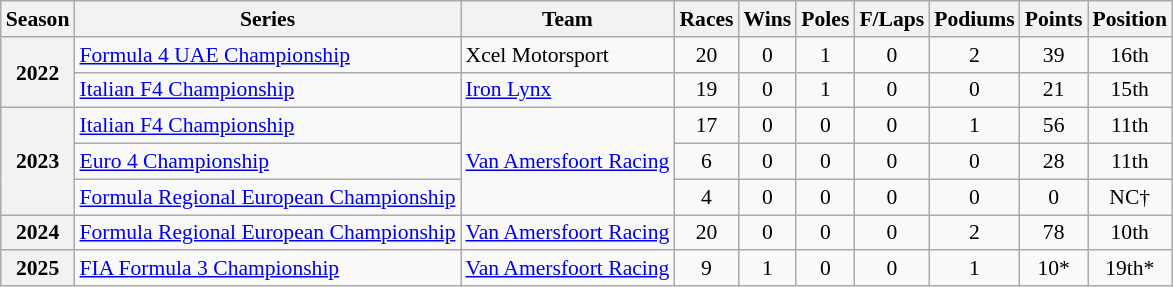<table class="wikitable" style="font-size: 90%; text-align:center">
<tr>
<th>Season</th>
<th>Series</th>
<th>Team</th>
<th>Races</th>
<th>Wins</th>
<th>Poles</th>
<th>F/Laps</th>
<th>Podiums</th>
<th>Points</th>
<th>Position</th>
</tr>
<tr>
<th rowspan="2">2022</th>
<td align="left"><a href='#'>Formula 4 UAE Championship</a></td>
<td align="left">Xcel Motorsport</td>
<td>20</td>
<td>0</td>
<td>1</td>
<td>0</td>
<td>2</td>
<td>39</td>
<td>16th</td>
</tr>
<tr>
<td align="left"><a href='#'>Italian F4 Championship</a></td>
<td align="left"><a href='#'>Iron Lynx</a></td>
<td>19</td>
<td>0</td>
<td>1</td>
<td>0</td>
<td>0</td>
<td>21</td>
<td>15th</td>
</tr>
<tr>
<th rowspan="3">2023</th>
<td align=left><a href='#'>Italian F4 Championship</a></td>
<td rowspan="3" align="left"><a href='#'>Van Amersfoort Racing</a></td>
<td>17</td>
<td>0</td>
<td>0</td>
<td>0</td>
<td>1</td>
<td>56</td>
<td>11th</td>
</tr>
<tr>
<td align=left><a href='#'>Euro 4 Championship</a></td>
<td>6</td>
<td>0</td>
<td>0</td>
<td>0</td>
<td>0</td>
<td>28</td>
<td>11th</td>
</tr>
<tr>
<td align=left><a href='#'>Formula Regional European Championship</a></td>
<td>4</td>
<td>0</td>
<td>0</td>
<td>0</td>
<td>0</td>
<td>0</td>
<td>NC†</td>
</tr>
<tr>
<th>2024</th>
<td align=left nowrap><a href='#'>Formula Regional European Championship</a></td>
<td align=left nowrap><a href='#'>Van Amersfoort Racing</a></td>
<td>20</td>
<td>0</td>
<td>0</td>
<td>0</td>
<td>2</td>
<td>78</td>
<td>10th</td>
</tr>
<tr>
<th>2025</th>
<td align=left><a href='#'>FIA Formula 3 Championship</a></td>
<td align=left><a href='#'>Van Amersfoort Racing</a></td>
<td>9</td>
<td>1</td>
<td>0</td>
<td>0</td>
<td>1</td>
<td>10*</td>
<td>19th*</td>
</tr>
</table>
